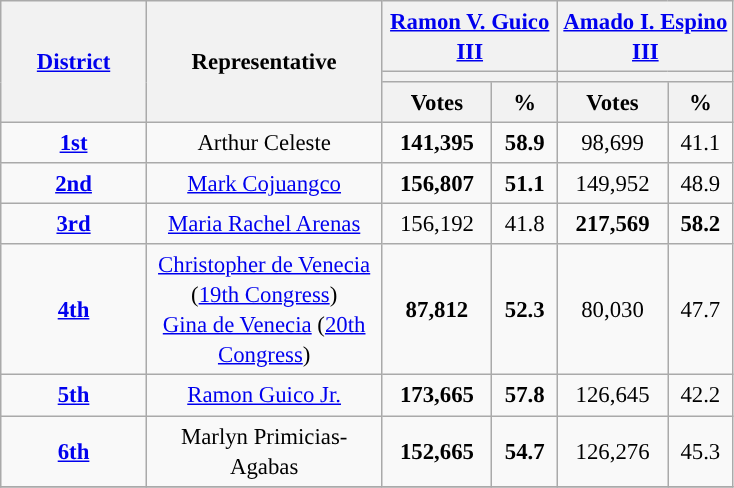<table class="wikitable collapsible collapsed" style="text-align:right; font-size:95%; line-height:20px;">
<tr>
<th rowspan="3" width="90"><a href='#'>District</a></th>
<th rowspan="3" width="150">Representative</th>
<th colspan="2" width="110"><a href='#'>Ramon V. Guico III</a></th>
<th colspan="2" width="110"><a href='#'>Amado I. Espino III</a></th>
</tr>
<tr>
<th colspan="2" style="background:"></th>
<th colspan="2" style="background:"></th>
</tr>
<tr>
<th>Votes</th>
<th>%</th>
<th>Votes</th>
<th>%</th>
</tr>
<tr align="center">
<td scope="row"><strong><a href='#'>1st</a></strong></td>
<td>Arthur Celeste</td>
<td style="background:"><strong>141,395</strong></td>
<td style="background:"><strong>58.9</strong></td>
<td>98,699</td>
<td>41.1</td>
</tr>
<tr align="center">
<td scope="row"><strong><a href='#'>2nd</a></strong></td>
<td><a href='#'>Mark Cojuangco</a></td>
<td style="background:"><strong>156,807</strong></td>
<td style="background:"><strong>51.1</strong></td>
<td>149,952</td>
<td>48.9</td>
</tr>
<tr align="center">
<td scope="row"><strong><a href='#'>3rd</a></strong></td>
<td><a href='#'>Maria Rachel Arenas</a></td>
<td>156,192</td>
<td>41.8</td>
<td style="background:"><strong>217,569</strong></td>
<td style="background:"><strong>58.2</strong></td>
</tr>
<tr align="center">
<td><strong><a href='#'>4th</a></strong></td>
<td><a href='#'>Christopher de Venecia</a> (<a href='#'>19th Congress</a>)<br><a href='#'>Gina de Venecia</a> (<a href='#'>20th Congress</a>)</td>
<td style="background:"><strong>87,812</strong></td>
<td style="background:"><strong>52.3</strong></td>
<td>80,030</td>
<td>47.7</td>
</tr>
<tr align="center">
<td scope="row"><strong><a href='#'>5th</a></strong></td>
<td><a href='#'>Ramon Guico Jr.</a></td>
<td style="background:"><strong>173,665</strong></td>
<td style="background:"><strong>57.8</strong></td>
<td>126,645</td>
<td>42.2</td>
</tr>
<tr align="center">
<td scope="row"><strong><a href='#'>6th</a></strong></td>
<td>Marlyn Primicias-Agabas</td>
<td style="background:"><strong>152,665</strong></td>
<td style="background:"><strong>54.7</strong></td>
<td>126,276</td>
<td>45.3</td>
</tr>
<tr>
</tr>
</table>
